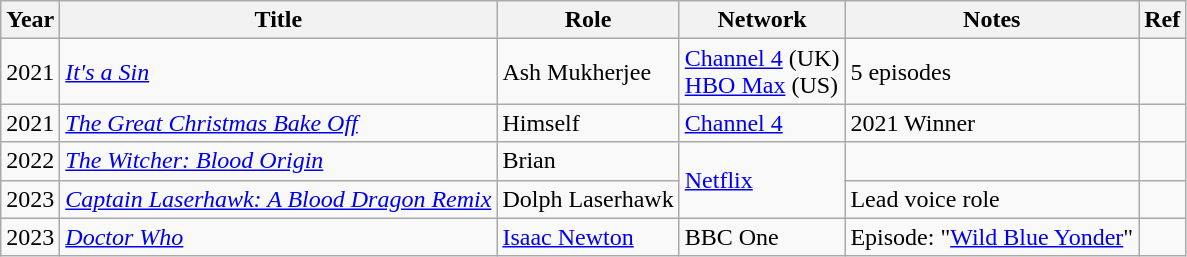<table class="wikitable sortable">
<tr>
<th>Year</th>
<th>Title</th>
<th>Role</th>
<th>Network</th>
<th class=unsortable>Notes</th>
<th class=unsortable>Ref</th>
</tr>
<tr>
<td>2021</td>
<td><em><a href='#'>It's a Sin</a></em></td>
<td>Ash Mukherjee</td>
<td><a href='#'>Channel 4</a> (UK)<br><a href='#'>HBO Max</a> (US)</td>
<td>5 episodes</td>
<td></td>
</tr>
<tr>
<td>2021</td>
<td><em><a href='#'>The Great Christmas Bake Off</a></em></td>
<td>Himself</td>
<td><a href='#'>Channel 4</a></td>
<td>2021 Winner</td>
<td></td>
</tr>
<tr>
<td>2022</td>
<td><em><a href='#'>The Witcher: Blood Origin</a></em></td>
<td>Brian</td>
<td rowspan="2"><a href='#'>Netflix</a></td>
<td></td>
<td></td>
</tr>
<tr>
<td>2023</td>
<td><em><a href='#'>Captain Laserhawk: A Blood Dragon Remix</a></em></td>
<td>Dolph Laserhawk</td>
<td>Lead voice role</td>
<td></td>
</tr>
<tr>
<td>2023</td>
<td><em><a href='#'>Doctor Who</a></em></td>
<td><a href='#'>Isaac Newton</a></td>
<td>BBC One</td>
<td>Episode: "<a href='#'>Wild Blue Yonder</a>"</td>
<td></td>
</tr>
</table>
